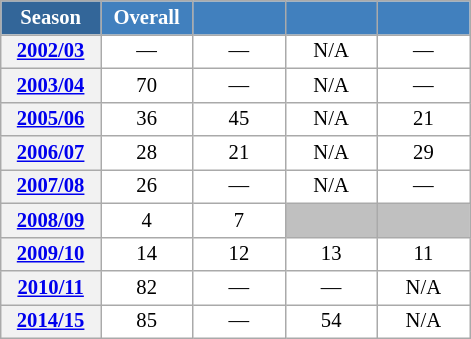<table class="wikitable" style="font-size:86%; text-align:center; border:grey solid 1px; border-collapse:collapse; background:#ffffff;">
<tr>
<th style="background-color:#369; color:white; width:60px;"> Season </th>
<th style="background-color:#4180be; color:white; width:55px;">Overall</th>
<th style="background-color:#4180be; color:white; width:55px;"></th>
<th style="background-color:#4180be; color:white; width:55px;"></th>
<th style="background-color:#4180be; color:white; width:55px;"></th>
</tr>
<tr>
<th scope=row align=center><a href='#'>2002/03</a></th>
<td align=center>—</td>
<td align=center>—</td>
<td align=center>N/A</td>
<td align=center>—</td>
</tr>
<tr>
<th scope=row align=center><a href='#'>2003/04</a></th>
<td align=center>70</td>
<td align=center>—</td>
<td align=center>N/A</td>
<td align=center>—</td>
</tr>
<tr>
<th scope=row align=center><a href='#'>2005/06</a></th>
<td align=center>36</td>
<td align=center>45</td>
<td align=center>N/A</td>
<td align=center>21</td>
</tr>
<tr>
<th scope=row align=center><a href='#'>2006/07</a></th>
<td align=center>28</td>
<td align=center>21</td>
<td align=center>N/A</td>
<td align=center>29</td>
</tr>
<tr>
<th scope=row align=center><a href='#'>2007/08</a></th>
<td align=center>26</td>
<td align=center>—</td>
<td align=center>N/A</td>
<td align=center>—</td>
</tr>
<tr>
<th scope=row align=center><a href='#'>2008/09</a></th>
<td align=center>4</td>
<td align=center>7</td>
<td align=center bgcolor=silver></td>
<td align=center bgcolor=silver></td>
</tr>
<tr>
<th scope=row align=center><a href='#'>2009/10</a></th>
<td align=center>14</td>
<td align=center>12</td>
<td align=center>13</td>
<td align=center>11</td>
</tr>
<tr>
<th scope=row align=center><a href='#'>2010/11</a></th>
<td align=center>82</td>
<td align=center>—</td>
<td align=center>—</td>
<td align=center>N/A</td>
</tr>
<tr>
<th scope=row align=center><a href='#'>2014/15</a></th>
<td align=center>85</td>
<td align=center>—</td>
<td align=center>54</td>
<td align=center>N/A</td>
</tr>
</table>
